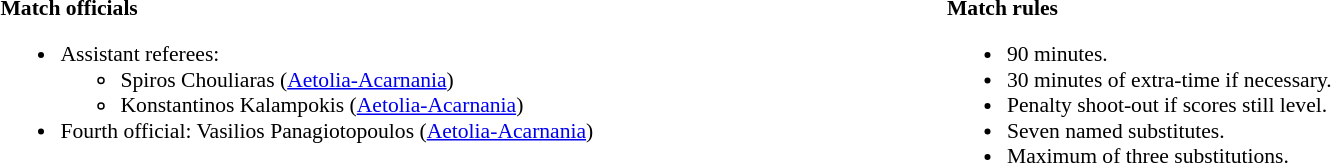<table width=100% style="font-size: 90%">
<tr>
<td width=50% valign=top><br><strong>Match officials</strong><ul><li>Assistant referees:<ul><li>Spiros Chouliaras (<a href='#'>Aetolia-Acarnania</a>)</li><li>Konstantinos Kalampokis (<a href='#'>Aetolia-Acarnania</a>)</li></ul></li><li>Fourth official: Vasilios Panagiotopoulos (<a href='#'>Aetolia-Acarnania</a>)</li></ul></td>
<td width=50% valign=top><br><strong>Match rules</strong><ul><li>90 minutes.</li><li>30 minutes of extra-time if necessary.</li><li>Penalty shoot-out if scores still level.</li><li>Seven named substitutes.</li><li>Maximum of three substitutions.</li></ul></td>
</tr>
</table>
